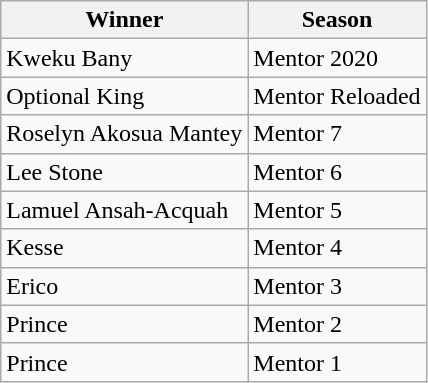<table class="wikitable">
<tr>
<th>Winner</th>
<th>Season</th>
</tr>
<tr>
<td>Kweku Bany</td>
<td>Mentor 2020</td>
</tr>
<tr>
<td>Optional King</td>
<td>Mentor Reloaded</td>
</tr>
<tr>
<td>Roselyn Akosua Mantey</td>
<td>Mentor 7</td>
</tr>
<tr>
<td>Lee Stone</td>
<td>Mentor 6</td>
</tr>
<tr>
<td>Lamuel Ansah-Acquah  </td>
<td>Mentor 5</td>
</tr>
<tr>
<td>Kesse</td>
<td>Mentor 4</td>
</tr>
<tr>
<td>Erico</td>
<td>Mentor 3</td>
</tr>
<tr>
<td>Prince</td>
<td>Mentor 2</td>
</tr>
<tr>
<td>Prince</td>
<td>Mentor 1</td>
</tr>
</table>
